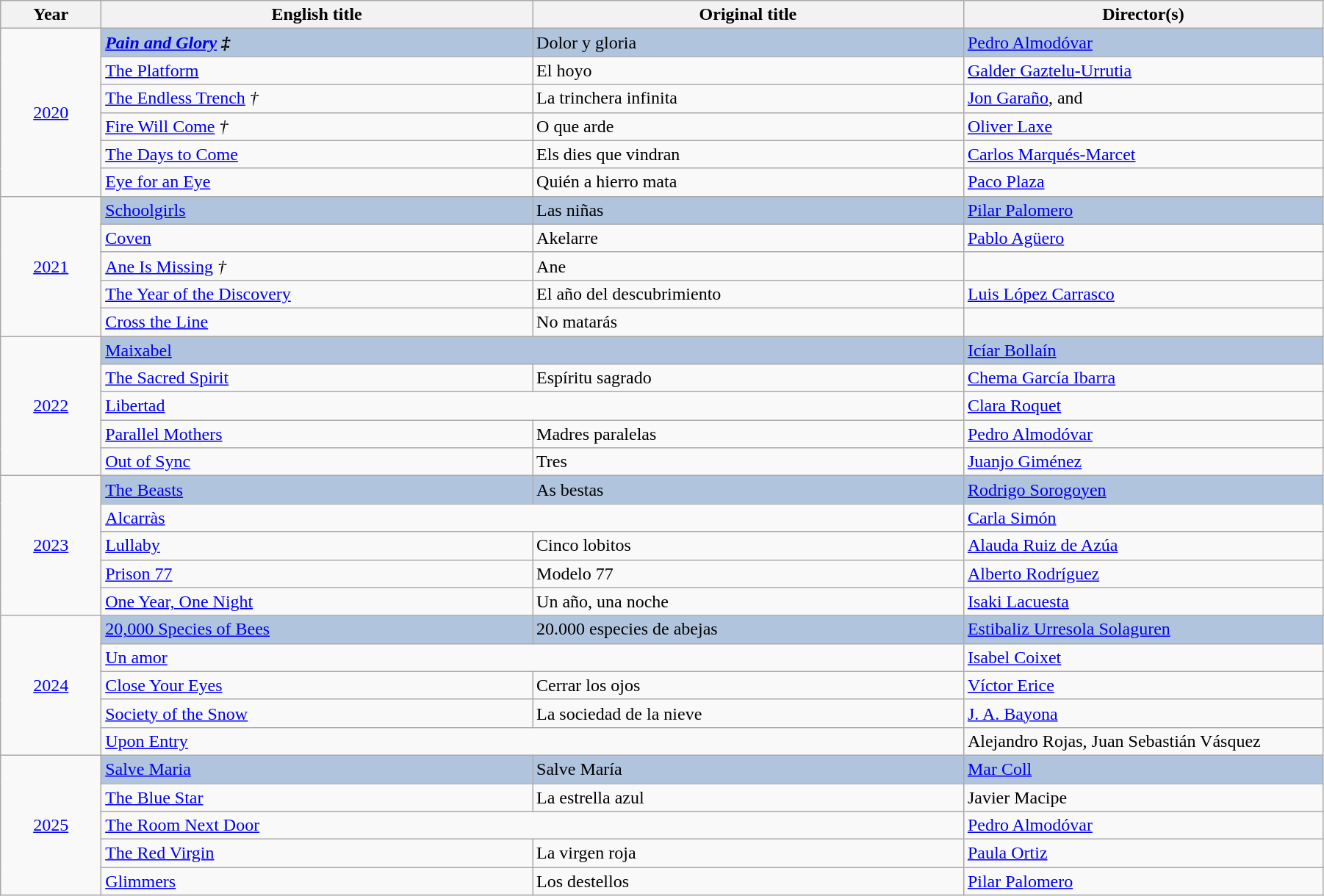<table class="wikitable" width="95%" cellpadding="5">
<tr>
<th width="7%">Year</th>
<th width="30%">English title</th>
<th width="30%">Original title</th>
<th width="25%">Director(s)</th>
</tr>
<tr>
<td rowspan=6 style="text-align:center"><a href='#'>2020</a><br></td>
<td style="background:#B0C4DE;"><strong><em><a href='#'>Pain and Glory</a><em> ‡<strong></td>
<td style="background:#B0C4DE;"></em></strong>Dolor y gloria<strong><em></td>
<td style="background:#B0C4DE;"></strong><a href='#'>Pedro Almodóvar</a><strong></td>
</tr>
<tr>
<td></em><a href='#'>The Platform</a><em></td>
<td></em>El hoyo<em></td>
<td><a href='#'>Galder Gaztelu-Urrutia</a></td>
</tr>
<tr>
<td></em><a href='#'>The Endless Trench</a><em> †</td>
<td></em>La trinchera infinita<em></td>
<td><a href='#'>Jon Garaño</a>,  and </td>
</tr>
<tr>
<td></em><a href='#'>Fire Will Come</a><em> †</td>
<td></em>O que arde<em></td>
<td><a href='#'>Oliver Laxe</a></td>
</tr>
<tr>
<td></em><a href='#'>The Days to Come</a><em></td>
<td></em>Els dies que vindran<em></td>
<td><a href='#'>Carlos Marqués-Marcet</a></td>
</tr>
<tr>
<td></em><a href='#'>Eye for an Eye</a><em></td>
<td></em>Quién a hierro mata<em></td>
<td><a href='#'>Paco Plaza</a></td>
</tr>
<tr>
<td rowspan=5 style="text-align:center"><a href='#'>2021</a><br></td>
<td style="background:#B0C4DE;"></em></strong><a href='#'>Schoolgirls</a><strong><em></td>
<td style="background:#B0C4DE;"></em></strong>Las niñas<strong><em></td>
<td style="background:#B0C4DE;"></strong><a href='#'>Pilar Palomero</a><strong></td>
</tr>
<tr>
<td></em><a href='#'>Coven</a><em></td>
<td></em>Akelarre<em></td>
<td><a href='#'>Pablo Agüero</a></td>
</tr>
<tr>
<td></em><a href='#'>Ane Is Missing</a><em> †</td>
<td></em>Ane<em></td>
<td></td>
</tr>
<tr>
<td></em><a href='#'>The Year of the Discovery</a><em></td>
<td></em>El año del descubrimiento<em></td>
<td><a href='#'>Luis López Carrasco</a></td>
</tr>
<tr>
<td></em><a href='#'>Cross the Line</a><em></td>
<td></em>No matarás<em></td>
<td></td>
</tr>
<tr>
<td rowspan=5 style="text-align:center"><a href='#'>2022</a><br></td>
<td colspan="2" style="background:#B0C4DE;"></em></strong><a href='#'>Maixabel</a><strong><em></td>
<td style="background:#B0C4DE;"></strong><a href='#'>Icíar Bollaín</a><strong></td>
</tr>
<tr>
<td></em><a href='#'>The Sacred Spirit</a><em></td>
<td></em>Espíritu sagrado<em></td>
<td><a href='#'>Chema García Ibarra</a></td>
</tr>
<tr>
<td colspan="2"></em><a href='#'>Libertad</a><em></td>
<td><a href='#'>Clara Roquet</a></td>
</tr>
<tr>
<td></em><a href='#'>Parallel Mothers</a><em></td>
<td></em>Madres paralelas<em></td>
<td><a href='#'>Pedro Almodóvar</a></td>
</tr>
<tr>
<td></em><a href='#'>Out of Sync</a><em></td>
<td></em>Tres<em></td>
<td><a href='#'>Juanjo Giménez</a></td>
</tr>
<tr>
<td rowspan="5" style="text-align:center"><a href='#'>2023</a><br></td>
<td style="background:#B0C4DE;"></em></strong><a href='#'>The Beasts</a><strong><em></td>
<td style="background:#B0C4DE;"></em></strong>As bestas<strong><em></td>
<td style="background:#B0C4DE;"></strong><a href='#'>Rodrigo Sorogoyen</a><strong></td>
</tr>
<tr>
<td colspan="2"></em><a href='#'>Alcarràs</a><em></td>
<td><a href='#'>Carla Simón</a></td>
</tr>
<tr>
<td></em><a href='#'>Lullaby</a><em></td>
<td></em>Cinco lobitos<em></td>
<td><a href='#'>Alauda Ruiz de Azúa</a></td>
</tr>
<tr>
<td></em><a href='#'>Prison 77</a><em></td>
<td></em>Modelo 77<em></td>
<td><a href='#'>Alberto Rodríguez</a></td>
</tr>
<tr>
<td></em><a href='#'>One Year, One Night</a><em></td>
<td></em>Un año, una noche<em></td>
<td><a href='#'>Isaki Lacuesta</a></td>
</tr>
<tr>
<td rowspan="5" style="text-align:center"><a href='#'>2024</a><br></td>
<td style="background:#B0C4DE;"></em></strong><a href='#'>20,000 Species of Bees</a><strong><em></td>
<td style="background:#B0C4DE;"></em></strong>20.000 especies de abejas<strong><em></td>
<td style="background:#B0C4DE;"></strong><a href='#'>Estibaliz Urresola Solaguren</a><strong></td>
</tr>
<tr>
<td colspan="2"></em><a href='#'>Un amor</a><em></td>
<td><a href='#'>Isabel Coixet</a></td>
</tr>
<tr>
<td></em><a href='#'>Close Your Eyes</a><em></td>
<td></em>Cerrar los ojos<em></td>
<td><a href='#'>Víctor Erice</a></td>
</tr>
<tr>
<td></em><a href='#'>Society of the Snow</a><em></td>
<td></em>La sociedad de la nieve<em></td>
<td><a href='#'>J. A. Bayona</a></td>
</tr>
<tr>
<td colspan="2"></em><a href='#'>Upon Entry</a><em></td>
<td>Alejandro Rojas, Juan Sebastián Vásquez</td>
</tr>
<tr>
<td rowspan="5" style="text-align:center"><a href='#'>2025</a><br></td>
<td style="background:#B0C4DE;"></em></strong><a href='#'>Salve Maria</a><strong><em></td>
<td style="background:#B0C4DE;"></em></strong>Salve María<strong><em></td>
<td style="background:#B0C4DE;"></strong><a href='#'>Mar Coll</a><strong></td>
</tr>
<tr>
<td></em><a href='#'>The Blue Star</a><em></td>
<td></em>La estrella azul<em></td>
<td>Javier Macipe</td>
</tr>
<tr>
<td colspan="2"></em><a href='#'>The Room Next Door</a><em></td>
<td><a href='#'>Pedro Almodóvar</a></td>
</tr>
<tr>
<td></em><a href='#'>The Red Virgin</a><em></td>
<td></em>La virgen roja<em></td>
<td><a href='#'>Paula Ortiz</a></td>
</tr>
<tr>
<td></em><a href='#'>Glimmers</a><em></td>
<td></em>Los destellos<em></td>
<td><a href='#'>Pilar Palomero</a></td>
</tr>
</table>
